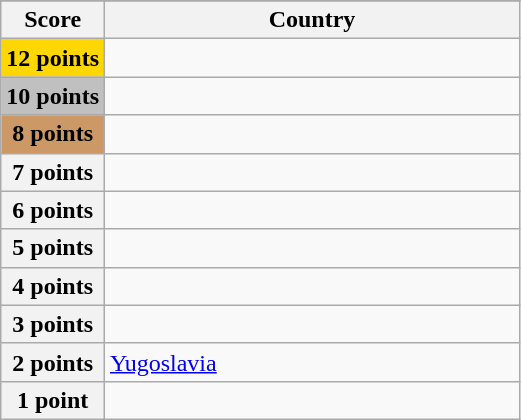<table class="wikitable">
<tr>
</tr>
<tr>
<th scope="col" width="20%">Score</th>
<th scope="col">Country</th>
</tr>
<tr>
<th scope="row" style="background:gold">12 points</th>
<td></td>
</tr>
<tr>
<th scope="row" style="background:silver">10 points</th>
<td></td>
</tr>
<tr>
<th scope="row" style="background:#CC9966">8 points</th>
<td></td>
</tr>
<tr>
<th scope="row">7 points</th>
<td></td>
</tr>
<tr>
<th scope="row">6 points</th>
<td></td>
</tr>
<tr>
<th scope="row">5 points</th>
<td></td>
</tr>
<tr>
<th scope="row">4 points</th>
<td></td>
</tr>
<tr>
<th scope="row">3 points</th>
<td></td>
</tr>
<tr>
<th scope="row">2 points</th>
<td> <a href='#'>Yugoslavia</a></td>
</tr>
<tr>
<th scope="row">1 point</th>
<td></td>
</tr>
</table>
